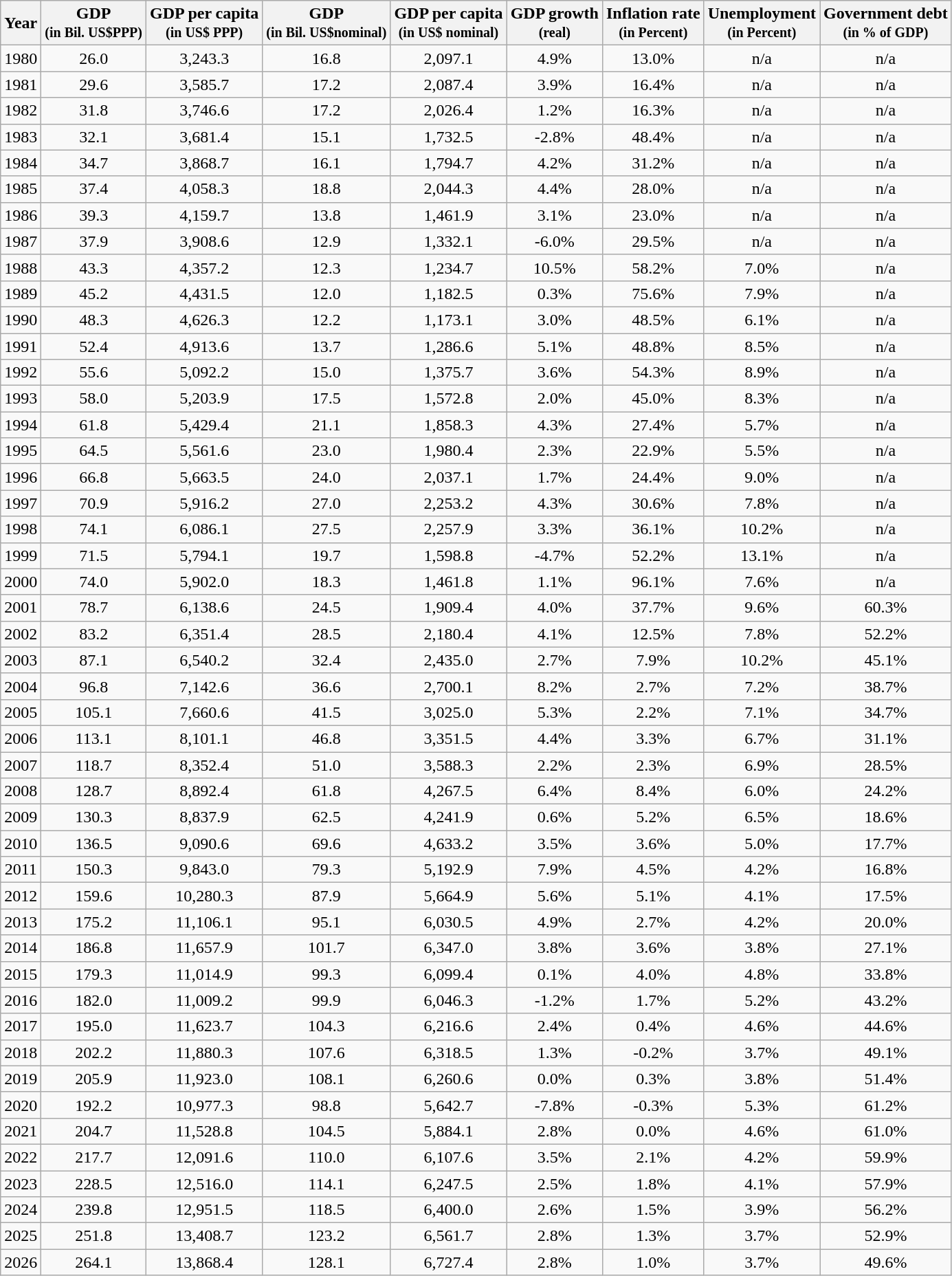<table class="wikitable" style="text-align:center;">
<tr>
<th>Year</th>
<th>GDP<br><small>(in Bil. US$PPP)</small></th>
<th>GDP per capita<br><small>(in US$ PPP)</small></th>
<th>GDP<br><small>(in Bil. US$nominal)</small></th>
<th>GDP per capita<br><small>(in US$ nominal)</small></th>
<th>GDP growth<br><small>(real)</small></th>
<th>Inflation rate<br><small>(in Percent)</small></th>
<th>Unemployment<br><small>(in Percent)</small></th>
<th>Government debt<br><small>(in % of GDP)</small></th>
</tr>
<tr>
<td>1980</td>
<td>26.0</td>
<td>3,243.3</td>
<td>16.8</td>
<td>2,097.1</td>
<td>4.9%</td>
<td>13.0%</td>
<td>n/a</td>
<td>n/a</td>
</tr>
<tr>
<td>1981</td>
<td>29.6</td>
<td>3,585.7</td>
<td>17.2</td>
<td>2,087.4</td>
<td>3.9%</td>
<td>16.4%</td>
<td>n/a</td>
<td>n/a</td>
</tr>
<tr>
<td>1982</td>
<td>31.8</td>
<td>3,746.6</td>
<td>17.2</td>
<td>2,026.4</td>
<td>1.2%</td>
<td>16.3%</td>
<td>n/a</td>
<td>n/a</td>
</tr>
<tr>
<td>1983</td>
<td>32.1</td>
<td>3,681.4</td>
<td>15.1</td>
<td>1,732.5</td>
<td>-2.8%</td>
<td>48.4%</td>
<td>n/a</td>
<td>n/a</td>
</tr>
<tr>
<td>1984</td>
<td>34.7</td>
<td>3,868.7</td>
<td>16.1</td>
<td>1,794.7</td>
<td>4.2%</td>
<td>31.2%</td>
<td>n/a</td>
<td>n/a</td>
</tr>
<tr>
<td>1985</td>
<td>37.4</td>
<td>4,058.3</td>
<td>18.8</td>
<td>2,044.3</td>
<td>4.4%</td>
<td>28.0%</td>
<td>n/a</td>
<td>n/a</td>
</tr>
<tr>
<td>1986</td>
<td>39.3</td>
<td>4,159.7</td>
<td>13.8</td>
<td>1,461.9</td>
<td>3.1%</td>
<td>23.0%</td>
<td>n/a</td>
<td>n/a</td>
</tr>
<tr>
<td>1987</td>
<td>37.9</td>
<td>3,908.6</td>
<td>12.9</td>
<td>1,332.1</td>
<td>-6.0%</td>
<td>29.5%</td>
<td>n/a</td>
<td>n/a</td>
</tr>
<tr>
<td>1988</td>
<td>43.3</td>
<td>4,357.2</td>
<td>12.3</td>
<td>1,234.7</td>
<td>10.5%</td>
<td>58.2%</td>
<td>7.0%</td>
<td>n/a</td>
</tr>
<tr>
<td>1989</td>
<td>45.2</td>
<td>4,431.5</td>
<td>12.0</td>
<td>1,182.5</td>
<td>0.3%</td>
<td>75.6%</td>
<td>7.9%</td>
<td>n/a</td>
</tr>
<tr>
<td>1990</td>
<td>48.3</td>
<td>4,626.3</td>
<td>12.2</td>
<td>1,173.1</td>
<td>3.0%</td>
<td>48.5%</td>
<td>6.1%</td>
<td>n/a</td>
</tr>
<tr>
<td>1991</td>
<td>52.4</td>
<td>4,913.6</td>
<td>13.7</td>
<td>1,286.6</td>
<td>5.1%</td>
<td>48.8%</td>
<td>8.5%</td>
<td>n/a</td>
</tr>
<tr>
<td>1992</td>
<td>55.6</td>
<td>5,092.2</td>
<td>15.0</td>
<td>1,375.7</td>
<td>3.6%</td>
<td>54.3%</td>
<td>8.9%</td>
<td>n/a</td>
</tr>
<tr>
<td>1993</td>
<td>58.0</td>
<td>5,203.9</td>
<td>17.5</td>
<td>1,572.8</td>
<td>2.0%</td>
<td>45.0%</td>
<td>8.3%</td>
<td>n/a</td>
</tr>
<tr>
<td>1994</td>
<td>61.8</td>
<td>5,429.4</td>
<td>21.1</td>
<td>1,858.3</td>
<td>4.3%</td>
<td>27.4%</td>
<td>5.7%</td>
<td>n/a</td>
</tr>
<tr>
<td>1995</td>
<td>64.5</td>
<td>5,561.6</td>
<td>23.0</td>
<td>1,980.4</td>
<td>2.3%</td>
<td>22.9%</td>
<td>5.5%</td>
<td>n/a</td>
</tr>
<tr>
<td>1996</td>
<td>66.8</td>
<td>5,663.5</td>
<td>24.0</td>
<td>2,037.1</td>
<td>1.7%</td>
<td>24.4%</td>
<td>9.0%</td>
<td>n/a</td>
</tr>
<tr>
<td>1997</td>
<td>70.9</td>
<td>5,916.2</td>
<td>27.0</td>
<td>2,253.2</td>
<td>4.3%</td>
<td>30.6%</td>
<td>7.8%</td>
<td>n/a</td>
</tr>
<tr>
<td>1998</td>
<td>74.1</td>
<td>6,086.1</td>
<td>27.5</td>
<td>2,257.9</td>
<td>3.3%</td>
<td>36.1%</td>
<td>10.2%</td>
<td>n/a</td>
</tr>
<tr>
<td>1999</td>
<td>71.5</td>
<td>5,794.1</td>
<td>19.7</td>
<td>1,598.8</td>
<td>-4.7%</td>
<td>52.2%</td>
<td>13.1%</td>
<td>n/a</td>
</tr>
<tr>
<td>2000</td>
<td>74.0</td>
<td>5,902.0</td>
<td>18.3</td>
<td>1,461.8</td>
<td>1.1%</td>
<td>96.1%</td>
<td>7.6%</td>
<td>n/a</td>
</tr>
<tr>
<td>2001</td>
<td>78.7</td>
<td>6,138.6</td>
<td>24.5</td>
<td>1,909.4</td>
<td>4.0%</td>
<td>37.7%</td>
<td>9.6%</td>
<td>60.3%</td>
</tr>
<tr>
<td>2002</td>
<td>83.2</td>
<td>6,351.4</td>
<td>28.5</td>
<td>2,180.4</td>
<td>4.1%</td>
<td>12.5%</td>
<td>7.8%</td>
<td>52.2%</td>
</tr>
<tr>
<td>2003</td>
<td>87.1</td>
<td>6,540.2</td>
<td>32.4</td>
<td>2,435.0</td>
<td>2.7%</td>
<td>7.9%</td>
<td>10.2%</td>
<td>45.1%</td>
</tr>
<tr>
<td>2004</td>
<td>96.8</td>
<td>7,142.6</td>
<td>36.6</td>
<td>2,700.1</td>
<td>8.2%</td>
<td>2.7%</td>
<td>7.2%</td>
<td>38.7%</td>
</tr>
<tr>
<td>2005</td>
<td>105.1</td>
<td>7,660.6</td>
<td>41.5</td>
<td>3,025.0</td>
<td>5.3%</td>
<td>2.2%</td>
<td>7.1%</td>
<td>34.7%</td>
</tr>
<tr>
<td>2006</td>
<td>113.1</td>
<td>8,101.1</td>
<td>46.8</td>
<td>3,351.5</td>
<td>4.4%</td>
<td>3.3%</td>
<td>6.7%</td>
<td>31.1%</td>
</tr>
<tr>
<td>2007</td>
<td>118.7</td>
<td>8,352.4</td>
<td>51.0</td>
<td>3,588.3</td>
<td>2.2%</td>
<td>2.3%</td>
<td>6.9%</td>
<td>28.5%</td>
</tr>
<tr>
<td>2008</td>
<td>128.7</td>
<td>8,892.4</td>
<td>61.8</td>
<td>4,267.5</td>
<td>6.4%</td>
<td>8.4%</td>
<td>6.0%</td>
<td>24.2%</td>
</tr>
<tr>
<td>2009</td>
<td>130.3</td>
<td>8,837.9</td>
<td>62.5</td>
<td>4,241.9</td>
<td>0.6%</td>
<td>5.2%</td>
<td>6.5%</td>
<td>18.6%</td>
</tr>
<tr>
<td>2010</td>
<td>136.5</td>
<td>9,090.6</td>
<td>69.6</td>
<td>4,633.2</td>
<td>3.5%</td>
<td>3.6%</td>
<td>5.0%</td>
<td>17.7%</td>
</tr>
<tr>
<td>2011</td>
<td>150.3</td>
<td>9,843.0</td>
<td>79.3</td>
<td>5,192.9</td>
<td>7.9%</td>
<td>4.5%</td>
<td>4.2%</td>
<td>16.8%</td>
</tr>
<tr>
<td>2012</td>
<td>159.6</td>
<td>10,280.3</td>
<td>87.9</td>
<td>5,664.9</td>
<td>5.6%</td>
<td>5.1%</td>
<td>4.1%</td>
<td>17.5%</td>
</tr>
<tr>
<td>2013</td>
<td>175.2</td>
<td>11,106.1</td>
<td>95.1</td>
<td>6,030.5</td>
<td>4.9%</td>
<td>2.7%</td>
<td>4.2%</td>
<td>20.0%</td>
</tr>
<tr>
<td>2014</td>
<td>186.8</td>
<td>11,657.9</td>
<td>101.7</td>
<td>6,347.0</td>
<td>3.8%</td>
<td>3.6%</td>
<td>3.8%</td>
<td>27.1%</td>
</tr>
<tr>
<td>2015</td>
<td>179.3</td>
<td>11,014.9</td>
<td>99.3</td>
<td>6,099.4</td>
<td>0.1%</td>
<td>4.0%</td>
<td>4.8%</td>
<td>33.8%</td>
</tr>
<tr>
<td>2016</td>
<td>182.0</td>
<td>11,009.2</td>
<td>99.9</td>
<td>6,046.3</td>
<td>-1.2%</td>
<td>1.7%</td>
<td>5.2%</td>
<td>43.2%</td>
</tr>
<tr>
<td>2017</td>
<td>195.0</td>
<td>11,623.7</td>
<td>104.3</td>
<td>6,216.6</td>
<td>2.4%</td>
<td>0.4%</td>
<td>4.6%</td>
<td>44.6%</td>
</tr>
<tr>
<td>2018</td>
<td>202.2</td>
<td>11,880.3</td>
<td>107.6</td>
<td>6,318.5</td>
<td>1.3%</td>
<td>-0.2%</td>
<td>3.7%</td>
<td>49.1%</td>
</tr>
<tr>
<td>2019</td>
<td>205.9</td>
<td>11,923.0</td>
<td>108.1</td>
<td>6,260.6</td>
<td>0.0%</td>
<td>0.3%</td>
<td>3.8%</td>
<td>51.4%</td>
</tr>
<tr>
<td>2020</td>
<td>192.2</td>
<td>10,977.3</td>
<td>98.8</td>
<td>5,642.7</td>
<td>-7.8%</td>
<td>-0.3%</td>
<td>5.3%</td>
<td>61.2%</td>
</tr>
<tr>
<td>2021</td>
<td>204.7</td>
<td>11,528.8</td>
<td>104.5</td>
<td>5,884.1</td>
<td>2.8%</td>
<td>0.0%</td>
<td>4.6%</td>
<td>61.0%</td>
</tr>
<tr>
<td>2022</td>
<td>217.7</td>
<td>12,091.6</td>
<td>110.0</td>
<td>6,107.6</td>
<td>3.5%</td>
<td>2.1%</td>
<td>4.2%</td>
<td>59.9%</td>
</tr>
<tr>
<td>2023</td>
<td>228.5</td>
<td>12,516.0</td>
<td>114.1</td>
<td>6,247.5</td>
<td>2.5%</td>
<td>1.8%</td>
<td>4.1%</td>
<td>57.9%</td>
</tr>
<tr>
<td>2024</td>
<td>239.8</td>
<td>12,951.5</td>
<td>118.5</td>
<td>6,400.0</td>
<td>2.6%</td>
<td>1.5%</td>
<td>3.9%</td>
<td>56.2%</td>
</tr>
<tr>
<td>2025</td>
<td>251.8</td>
<td>13,408.7</td>
<td>123.2</td>
<td>6,561.7</td>
<td>2.8%</td>
<td>1.3%</td>
<td>3.7%</td>
<td>52.9%</td>
</tr>
<tr>
<td>2026</td>
<td>264.1</td>
<td>13,868.4</td>
<td>128.1</td>
<td>6,727.4</td>
<td>2.8%</td>
<td>1.0%</td>
<td>3.7%</td>
<td>49.6%</td>
</tr>
</table>
